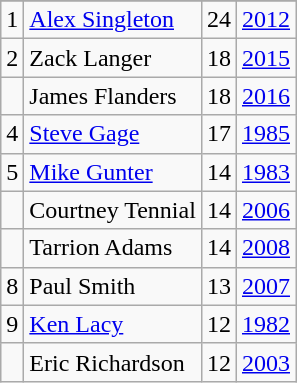<table class="wikitable">
<tr>
</tr>
<tr>
<td>1</td>
<td><a href='#'>Alex Singleton</a></td>
<td>24</td>
<td><a href='#'>2012</a></td>
</tr>
<tr>
<td>2</td>
<td>Zack Langer</td>
<td>18</td>
<td><a href='#'>2015</a></td>
</tr>
<tr>
<td></td>
<td>James Flanders</td>
<td>18</td>
<td><a href='#'>2016</a></td>
</tr>
<tr>
<td>4</td>
<td><a href='#'>Steve Gage</a></td>
<td>17</td>
<td><a href='#'>1985</a></td>
</tr>
<tr>
<td>5</td>
<td><a href='#'>Mike Gunter</a></td>
<td>14</td>
<td><a href='#'>1983</a></td>
</tr>
<tr>
<td></td>
<td>Courtney Tennial</td>
<td>14</td>
<td><a href='#'>2006</a></td>
</tr>
<tr>
<td></td>
<td>Tarrion Adams</td>
<td>14</td>
<td><a href='#'>2008</a></td>
</tr>
<tr>
<td>8</td>
<td>Paul Smith</td>
<td>13</td>
<td><a href='#'>2007</a></td>
</tr>
<tr>
<td>9</td>
<td><a href='#'>Ken Lacy</a></td>
<td>12</td>
<td><a href='#'>1982</a></td>
</tr>
<tr>
<td></td>
<td>Eric Richardson</td>
<td>12</td>
<td><a href='#'>2003</a></td>
</tr>
</table>
